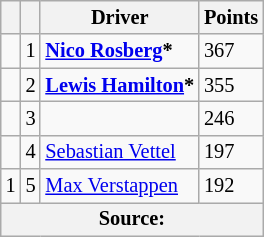<table class="wikitable" style="font-size:85%">
<tr>
<th></th>
<th></th>
<th>Driver</th>
<th>Points</th>
</tr>
<tr>
<td align="left"></td>
<td align="center">1</td>
<td> <strong><a href='#'>Nico Rosberg</a>*</strong></td>
<td>367</td>
</tr>
<tr>
<td align="left"></td>
<td align="center">2</td>
<td> <strong><a href='#'>Lewis Hamilton</a>*</strong></td>
<td>355</td>
</tr>
<tr>
<td align="left"></td>
<td align="center">3</td>
<td></td>
<td>246</td>
</tr>
<tr>
<td align="left"></td>
<td align="center">4</td>
<td> <a href='#'>Sebastian Vettel</a></td>
<td>197</td>
</tr>
<tr>
<td align="left"> 1</td>
<td align="center">5</td>
<td> <a href='#'>Max Verstappen</a></td>
<td>192</td>
</tr>
<tr>
<th colspan=4>Source:</th>
</tr>
</table>
